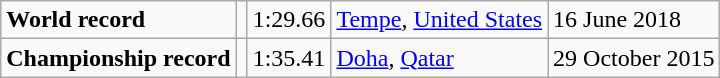<table class="wikitable">
<tr>
<td><strong>World record</strong></td>
<td></td>
<td>1:29.66</td>
<td><a href='#'>Tempe</a>, <a href='#'>United States</a></td>
<td>16 June 2018</td>
</tr>
<tr>
<td><strong>Championship record</strong></td>
<td></td>
<td>1:35.41</td>
<td><a href='#'>Doha</a>, <a href='#'>Qatar</a></td>
<td>29 October 2015</td>
</tr>
</table>
